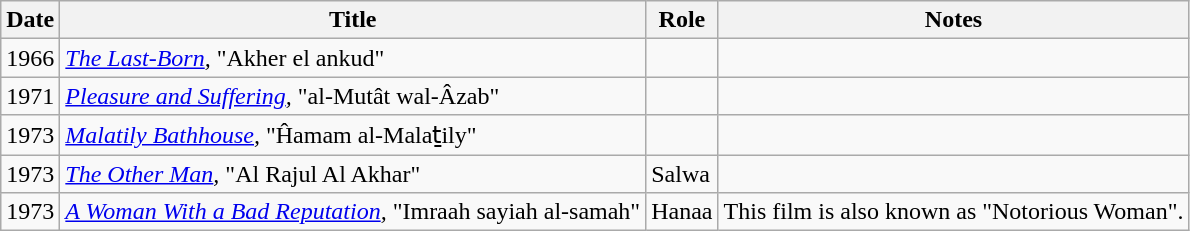<table class="wikitable">
<tr>
<th>Date</th>
<th>Title</th>
<th>Role</th>
<th>Notes</th>
</tr>
<tr>
<td>1966</td>
<td><em><a href='#'>The Last-Born</a>,</em> "Akher el ankud"</td>
<td></td>
<td></td>
</tr>
<tr>
<td>1971</td>
<td><em><a href='#'>Pleasure and Suffering</a>,</em> "al-Mutât wal-Âzab"</td>
<td></td>
<td></td>
</tr>
<tr>
<td>1973</td>
<td><em><a href='#'>Malatily Bathhouse</a>,</em> "Ĥamam al-Malaṯily"</td>
<td></td>
<td></td>
</tr>
<tr>
<td>1973</td>
<td><em><a href='#'>The Other Man</a>,</em> "Al Rajul Al Akhar"</td>
<td>Salwa</td>
<td></td>
</tr>
<tr>
<td>1973</td>
<td><em><a href='#'>A Woman With a Bad Reputation</a>,</em> "Imraah sayiah al-samah"</td>
<td>Hanaa</td>
<td>This film is also known as "Notorious Woman".</td>
</tr>
</table>
